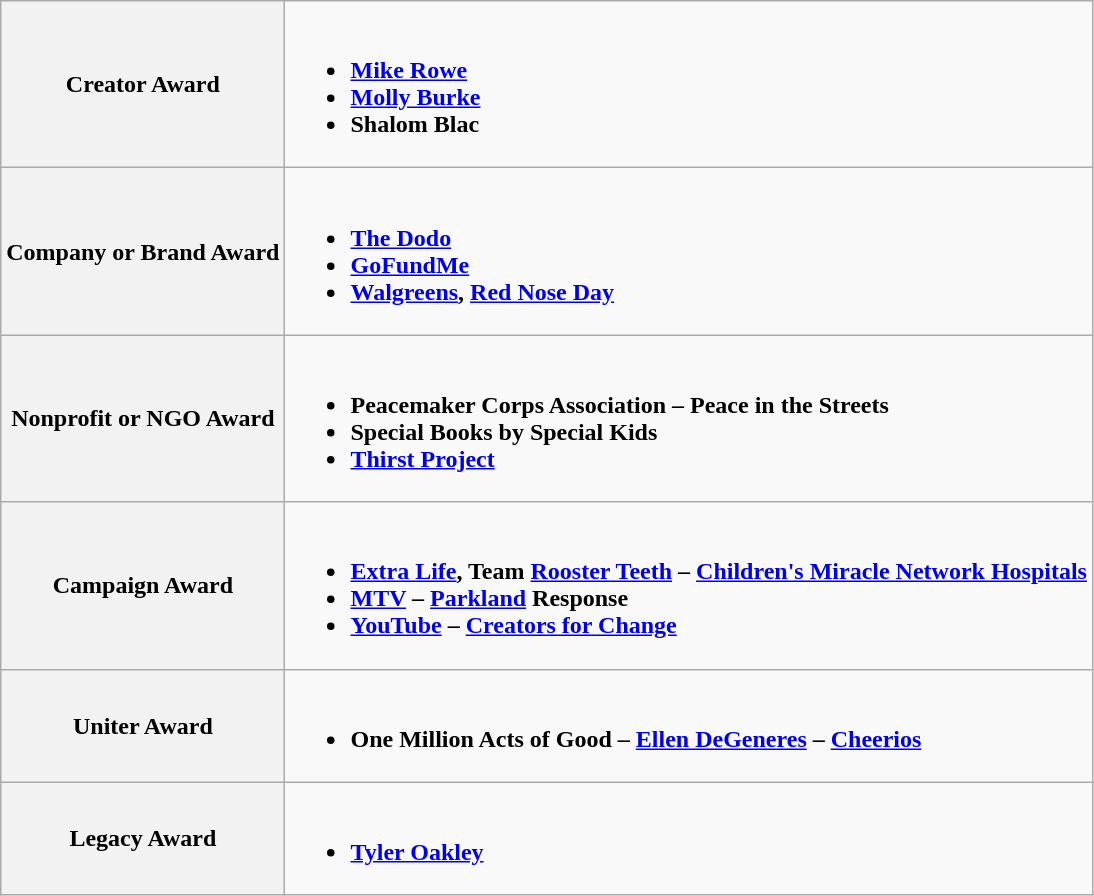<table class="wikitable">
<tr>
<th>Creator Award</th>
<td><br><ul><li><strong><a href='#'>Mike Rowe</a></strong></li><li><strong><a href='#'>Molly Burke</a></strong></li><li><strong>Shalom Blac</strong></li></ul></td>
</tr>
<tr>
<th>Company or Brand Award</th>
<td><br><ul><li><strong><a href='#'>The Dodo</a></strong></li><li><strong><a href='#'>GoFundMe</a></strong></li><li><strong><a href='#'>Walgreens</a>, <a href='#'>Red Nose Day</a></strong></li></ul></td>
</tr>
<tr>
<th><strong>Nonprofit or NGO Award</strong></th>
<td><br><ul><li><strong>Peacemaker Corps Association – Peace in the Streets</strong></li><li><strong>Special Books by Special Kids</strong></li><li><strong><a href='#'>Thirst Project</a></strong></li></ul></td>
</tr>
<tr>
<th>Campaign Award</th>
<td><br><ul><li><strong><a href='#'>Extra Life</a>, Team <a href='#'>Rooster Teeth</a> – <a href='#'>Children's Miracle Network Hospitals</a></strong></li><li><strong><a href='#'>MTV</a> – <a href='#'>Parkland</a> Response</strong></li><li><strong><a href='#'>YouTube</a> – <a href='#'>Creators for Change</a></strong></li></ul></td>
</tr>
<tr>
<th><strong>Uniter Award</strong></th>
<td><br><ul><li><strong>One Million Acts of Good – <a href='#'>Ellen DeGeneres</a> – <a href='#'>Cheerios</a></strong></li></ul></td>
</tr>
<tr>
<th><strong>Legacy Award</strong></th>
<td><br><ul><li><strong><a href='#'>Tyler Oakley</a></strong></li></ul></td>
</tr>
</table>
